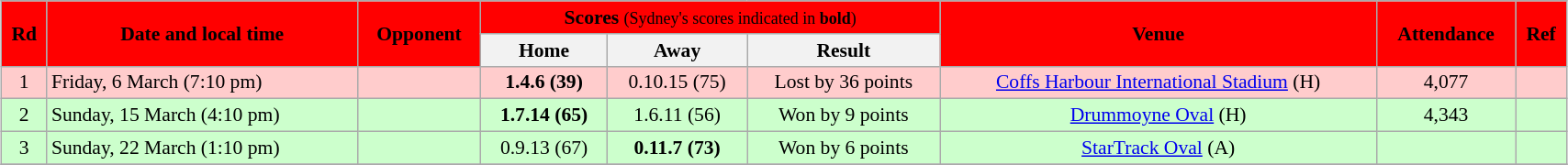<table class="wikitable" style="font-size:90%; text-align:center; width: 90%; margin-left: auto; margin-right: auto;">
<tr style="background:#FF0000;" >
<td rowspan=2><span><strong>Rd</strong> </span></td>
<td rowspan=2><span><strong>Date and local time</strong></span></td>
<td rowspan=2><span><strong>Opponent</strong></span></td>
<td colspan=3><span><strong>Scores</strong> <small>(Sydney's scores indicated in <strong>bold</strong>)</small></span></td>
<td rowspan=2><span><strong>Venue</strong></span></td>
<td rowspan=2><span><strong>Attendance</strong></span></td>
<td rowspan=2><span><strong>Ref</strong></span></td>
</tr>
<tr>
<th><span>Home</span></th>
<th><span>Away</span></th>
<th><span>Result</span></th>
</tr>
<tr style="background:#fcc;">
<td>1</td>
<td align=left>Friday, 6 March (7:10 pm)</td>
<td align=left></td>
<td><strong>1.4.6 (39)</strong></td>
<td>0.10.15 (75)</td>
<td>Lost by 36 points</td>
<td><a href='#'>Coffs Harbour International Stadium</a> (H)</td>
<td>4,077</td>
<td></td>
</tr>
<tr style="background:#cfc;">
<td>2</td>
<td align=left>Sunday, 15 March (4:10 pm)</td>
<td align=left></td>
<td><strong>1.7.14 (65)</strong></td>
<td>1.6.11 (56)</td>
<td>Won by 9 points</td>
<td><a href='#'>Drummoyne Oval</a> (H)</td>
<td>4,343</td>
<td></td>
</tr>
<tr style="background:#cfc;">
<td>3</td>
<td align=left>Sunday, 22 March (1:10 pm)</td>
<td align=left></td>
<td>0.9.13 (67)</td>
<td><strong>0.11.7 (73)</strong></td>
<td>Won by 6 points</td>
<td><a href='#'>StarTrack Oval</a> (A)</td>
<td></td>
<td></td>
</tr>
<tr>
</tr>
</table>
